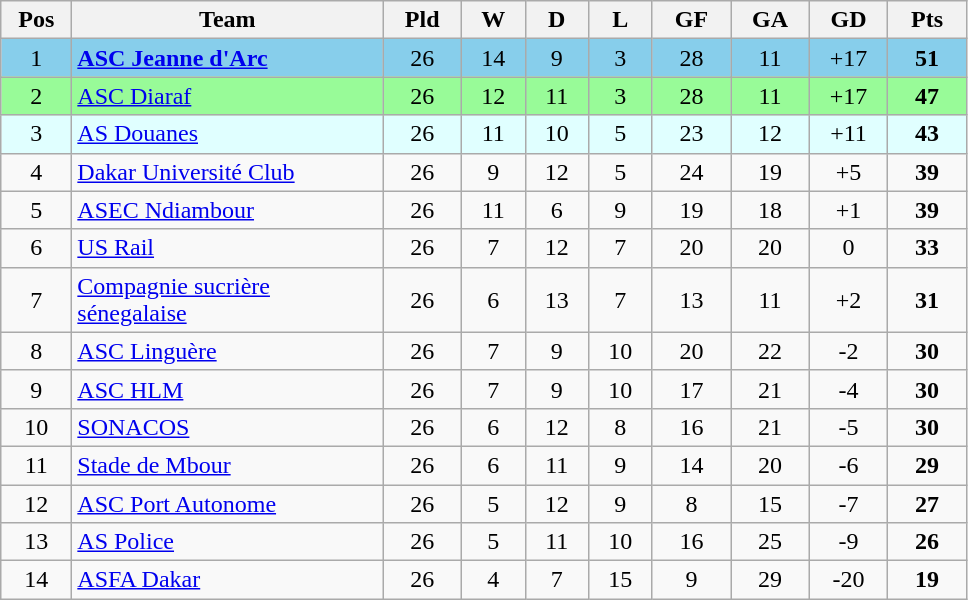<table class="wikitable" style="text-align: center;">
<tr>
<th style="width: 40px;">Pos</th>
<th style="width: 200px;">Team</th>
<th style="width: 45px;">Pld</th>
<th style="width: 35px;">W</th>
<th style="width: 35px;">D</th>
<th style="width: 35px;">L</th>
<th style="width: 45px;">GF</th>
<th style="width: 45px;">GA</th>
<th style="width: 45px;">GD</th>
<th style="width: 45px;">Pts</th>
</tr>
<tr style="background:#87ceeb;">
<td>1</td>
<td style="text-align: left;"><strong><a href='#'>ASC Jeanne d'Arc</a></strong></td>
<td>26</td>
<td>14</td>
<td>9</td>
<td>3</td>
<td>28</td>
<td>11</td>
<td>+17</td>
<td><strong>51</strong></td>
</tr>
<tr style="background:#98fb98;">
<td>2</td>
<td style="text-align: left;"><a href='#'>ASC Diaraf</a></td>
<td>26</td>
<td>12</td>
<td>11</td>
<td>3</td>
<td>28</td>
<td>11</td>
<td>+17</td>
<td><strong>47</strong></td>
</tr>
<tr style="background:#e0ffff;">
<td>3</td>
<td style="text-align: left;"><a href='#'>AS Douanes</a></td>
<td>26</td>
<td>11</td>
<td>10</td>
<td>5</td>
<td>23</td>
<td>12</td>
<td>+11</td>
<td><strong>43</strong></td>
</tr>
<tr>
<td>4</td>
<td style="text-align: left;"><a href='#'>Dakar Université Club</a></td>
<td>26</td>
<td>9</td>
<td>12</td>
<td>5</td>
<td>24</td>
<td>19</td>
<td>+5</td>
<td><strong>39</strong></td>
</tr>
<tr>
<td>5</td>
<td style="text-align: left;"><a href='#'>ASEC Ndiambour</a></td>
<td>26</td>
<td>11</td>
<td>6</td>
<td>9</td>
<td>19</td>
<td>18</td>
<td>+1</td>
<td><strong>39</strong></td>
</tr>
<tr>
<td>6</td>
<td style="text-align: left;"><a href='#'>US Rail</a></td>
<td>26</td>
<td>7</td>
<td>12</td>
<td>7</td>
<td>20</td>
<td>20</td>
<td>0</td>
<td><strong>33</strong></td>
</tr>
<tr>
<td>7</td>
<td style="text-align: left;"><a href='#'>Compagnie sucrière sénegalaise</a></td>
<td>26</td>
<td>6</td>
<td>13</td>
<td>7</td>
<td>13</td>
<td>11</td>
<td>+2</td>
<td><strong>31</strong></td>
</tr>
<tr>
<td>8</td>
<td style="text-align: left;"><a href='#'>ASC Linguère</a></td>
<td>26</td>
<td>7</td>
<td>9</td>
<td>10</td>
<td>20</td>
<td>22</td>
<td>-2</td>
<td><strong>30</strong></td>
</tr>
<tr>
<td>9</td>
<td style="text-align: left;"><a href='#'>ASC HLM</a></td>
<td>26</td>
<td>7</td>
<td>9</td>
<td>10</td>
<td>17</td>
<td>21</td>
<td>-4</td>
<td><strong>30</strong></td>
</tr>
<tr>
<td>10</td>
<td style="text-align: left;"><a href='#'>SONACOS</a></td>
<td>26</td>
<td>6</td>
<td>12</td>
<td>8</td>
<td>16</td>
<td>21</td>
<td>-5</td>
<td><strong>30</strong></td>
</tr>
<tr>
<td>11</td>
<td style="text-align: left;"><a href='#'>Stade de Mbour</a></td>
<td>26</td>
<td>6</td>
<td>11</td>
<td>9</td>
<td>14</td>
<td>20</td>
<td>-6</td>
<td><strong>29</strong></td>
</tr>
<tr>
<td>12</td>
<td style="text-align: left;"><a href='#'>ASC Port Autonome</a></td>
<td>26</td>
<td>5</td>
<td>12</td>
<td>9</td>
<td>8</td>
<td>15</td>
<td>-7</td>
<td><strong>27</strong></td>
</tr>
<tr>
<td>13</td>
<td style="text-align: left;"><a href='#'>AS Police</a></td>
<td>26</td>
<td>5</td>
<td>11</td>
<td>10</td>
<td>16</td>
<td>25</td>
<td>-9</td>
<td><strong>26</strong></td>
</tr>
<tr>
<td>14</td>
<td style="text-align: left;"><a href='#'>ASFA Dakar</a></td>
<td>26</td>
<td>4</td>
<td>7</td>
<td>15</td>
<td>9</td>
<td>29</td>
<td>-20</td>
<td><strong>19</strong></td>
</tr>
</table>
